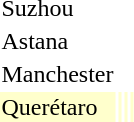<table>
<tr>
<td rowspan=2>Suzhou</td>
<td rowspan=2></td>
<td rowspan=2></td>
<td></td>
</tr>
<tr>
<td></td>
</tr>
<tr>
<td rowspan=2>Astana</td>
<td rowspan=2></td>
<td rowspan=2></td>
<td></td>
</tr>
<tr>
<td></td>
</tr>
<tr>
<td rowspan=2>Manchester</td>
<td rowspan=2></td>
<td rowspan=2></td>
<td></td>
</tr>
<tr>
<td></td>
</tr>
<tr bgcolor=ffffcc>
<td>Querétaro</td>
<td></td>
<td></td>
<td></td>
</tr>
</table>
